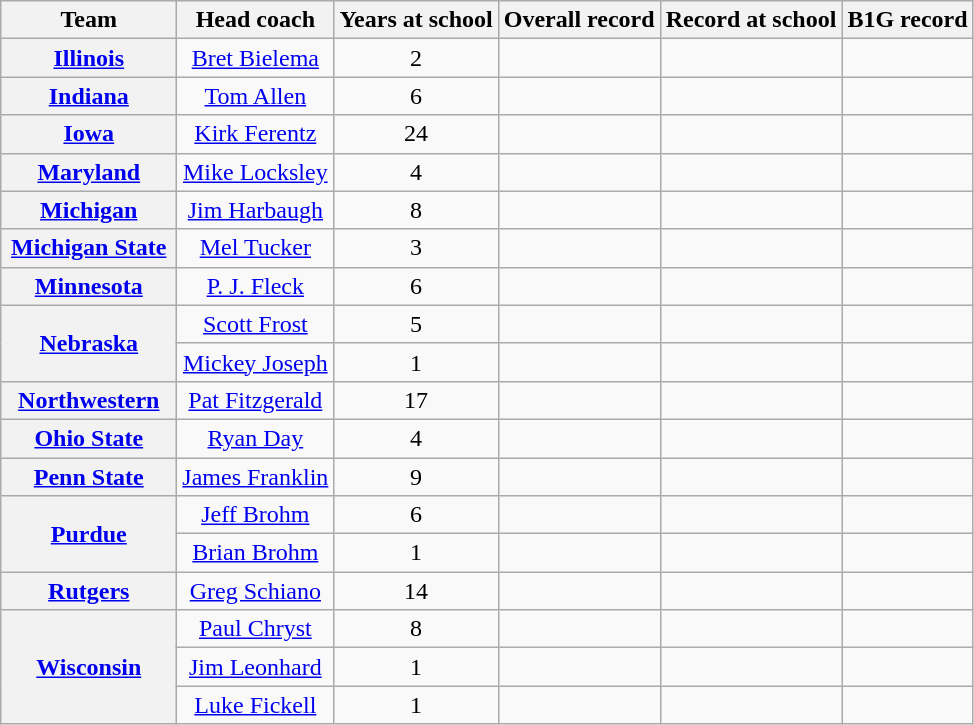<table class="wikitable sortable" style="text-align: center;">
<tr>
<th width="110">Team</th>
<th>Head coach</th>
<th>Years at school</th>
<th>Overall record</th>
<th>Record at school</th>
<th>B1G record</th>
</tr>
<tr>
<th><a href='#'>Illinois</a></th>
<td><a href='#'>Bret Bielema</a></td>
<td>2</td>
<td data-sort-value=></td>
<td data-sort-value=></td>
<td data-sort-value=></td>
</tr>
<tr>
<th><a href='#'>Indiana</a></th>
<td><a href='#'>Tom Allen</a></td>
<td>6</td>
<td data-sort-value=></td>
<td data-sort-value=></td>
<td data-sort-value=></td>
</tr>
<tr>
<th><a href='#'>Iowa</a></th>
<td><a href='#'>Kirk Ferentz</a></td>
<td>24</td>
<td data-sort-value=></td>
<td data-sort-value=></td>
<td data-sort-value=></td>
</tr>
<tr>
<th><a href='#'>Maryland</a></th>
<td><a href='#'>Mike Locksley</a></td>
<td>4</td>
<td data-sort-value=></td>
<td data-sort-value=></td>
<td data-sort-value=></td>
</tr>
<tr>
<th><a href='#'>Michigan</a></th>
<td><a href='#'>Jim Harbaugh</a></td>
<td>8</td>
<td data-sort-value=></td>
<td data-sort-value=></td>
<td data-sort-value=></td>
</tr>
<tr>
<th><a href='#'>Michigan State</a></th>
<td><a href='#'>Mel Tucker</a></td>
<td>3</td>
<td data-sort-value=></td>
<td data-sort-value=></td>
<td data-sort-value=></td>
</tr>
<tr>
<th><a href='#'>Minnesota</a></th>
<td><a href='#'>P. J. Fleck</a></td>
<td>6</td>
<td data-sort-value=></td>
<td data-sort-value=></td>
<td data-sort-value=></td>
</tr>
<tr>
<th rowspan=2><a href='#'>Nebraska</a></th>
<td><a href='#'>Scott Frost</a></td>
<td>5</td>
<td data-sort-value=></td>
<td data-sort-value=></td>
<td data-sort-value=></td>
</tr>
<tr>
<td><a href='#'>Mickey Joseph</a></td>
<td>1</td>
<td data-sort-value=></td>
<td data-sort-value=></td>
<td data-sort-value=></td>
</tr>
<tr>
<th><a href='#'>Northwestern</a></th>
<td><a href='#'>Pat Fitzgerald</a></td>
<td>17</td>
<td data-sort-value=></td>
<td data-sort-value=></td>
<td data-sort-value=></td>
</tr>
<tr>
<th><a href='#'>Ohio State</a></th>
<td><a href='#'>Ryan Day</a></td>
<td>4</td>
<td data-sort-value=></td>
<td data-sort-value=></td>
<td data-sort-value=></td>
</tr>
<tr>
<th><a href='#'>Penn State</a></th>
<td><a href='#'>James Franklin</a></td>
<td>9</td>
<td data-sort-value=></td>
<td data-sort-value=></td>
<td data-sort-value=></td>
</tr>
<tr>
<th rowspan=2><a href='#'>Purdue</a></th>
<td><a href='#'>Jeff Brohm</a></td>
<td>6</td>
<td data-sort-value=></td>
<td data-sort-value=></td>
<td data-sort-value=></td>
</tr>
<tr>
<td><a href='#'>Brian Brohm</a></td>
<td>1</td>
<td data-sort-value=></td>
<td data-sort-value=></td>
<td data-sort-value=></td>
</tr>
<tr>
<th><a href='#'>Rutgers</a></th>
<td><a href='#'>Greg Schiano</a></td>
<td>14</td>
<td data-sort-value=></td>
<td data-sort-value=></td>
<td data-sort-value=></td>
</tr>
<tr>
<th rowspan=3><a href='#'>Wisconsin</a></th>
<td><a href='#'>Paul Chryst</a></td>
<td>8</td>
<td data-sort-value=></td>
<td data-sort-value=></td>
<td data-sort-value=></td>
</tr>
<tr>
<td><a href='#'>Jim Leonhard</a></td>
<td>1</td>
<td data-sort-value=></td>
<td data-sort-value=></td>
<td data-sort-value=></td>
</tr>
<tr>
<td><a href='#'>Luke Fickell</a></td>
<td>1</td>
<td data-sort-value=></td>
<td data-sort-value=></td>
<td data-sort-value=></td>
</tr>
</table>
